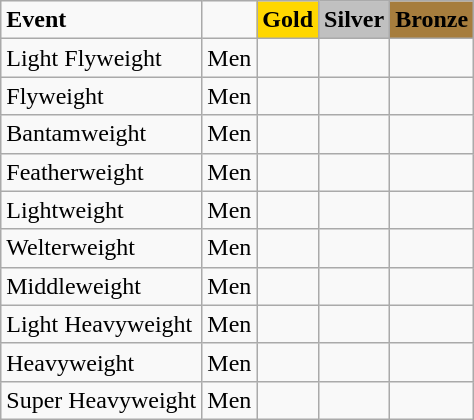<table class="wikitable">
<tr>
<td><strong>Event</strong></td>
<td></td>
<td !align="center" bgcolor="gold" colspan="1"><strong>Gold</strong></td>
<td !align="center" bgcolor="silver" colspan="1"><strong>Silver</strong></td>
<td !align="center" bgcolor="#a67d3d" colspan="1"><strong>Bronze</strong></td>
</tr>
<tr>
<td>Light Flyweight</td>
<td>Men</td>
<td></td>
<td></td>
<td></td>
</tr>
<tr>
<td>Flyweight</td>
<td>Men</td>
<td></td>
<td></td>
<td></td>
</tr>
<tr>
<td>Bantamweight</td>
<td>Men</td>
<td></td>
<td></td>
<td></td>
</tr>
<tr>
<td>Featherweight</td>
<td>Men</td>
<td></td>
<td></td>
<td></td>
</tr>
<tr>
<td>Lightweight</td>
<td>Men</td>
<td></td>
<td></td>
<td></td>
</tr>
<tr>
<td>Welterweight</td>
<td>Men</td>
<td></td>
<td></td>
<td></td>
</tr>
<tr>
<td>Middleweight</td>
<td>Men</td>
<td></td>
<td></td>
<td></td>
</tr>
<tr>
<td>Light Heavyweight</td>
<td>Men</td>
<td></td>
<td></td>
<td></td>
</tr>
<tr>
<td>Heavyweight</td>
<td>Men</td>
<td></td>
<td></td>
<td></td>
</tr>
<tr>
<td>Super Heavyweight</td>
<td>Men</td>
<td></td>
<td></td>
<td></td>
</tr>
</table>
